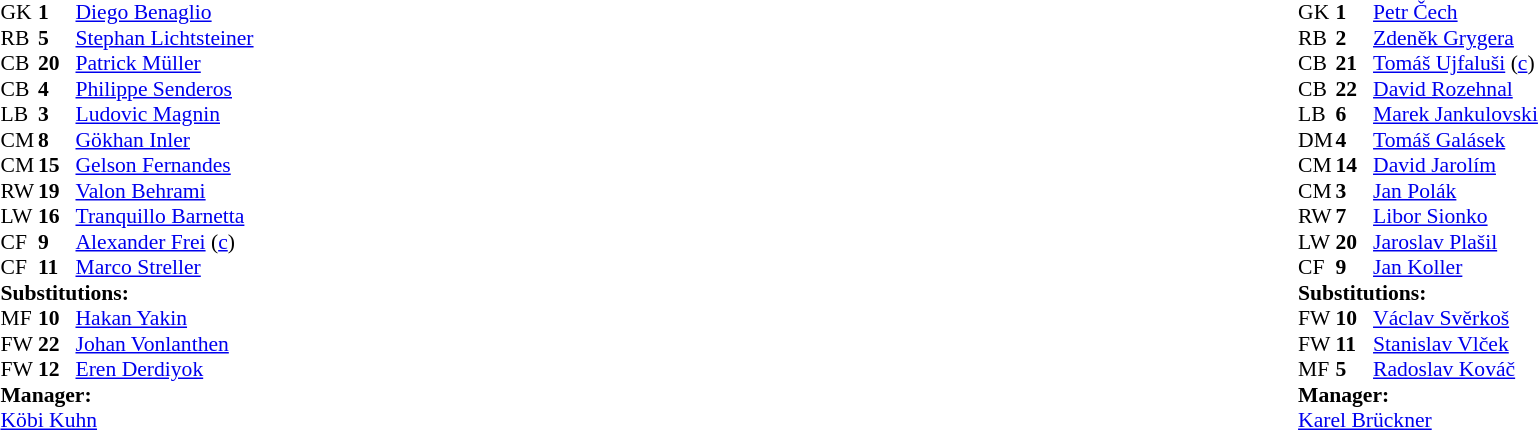<table style="width:100%;">
<tr>
<td style="vertical-align:top; width:40%;"><br><table style="font-size:90%" cellspacing="0" cellpadding="0">
<tr>
<th width="25"></th>
<th width="25"></th>
</tr>
<tr>
<td>GK</td>
<td><strong>1</strong></td>
<td><a href='#'>Diego Benaglio</a></td>
</tr>
<tr>
<td>RB</td>
<td><strong>5</strong></td>
<td><a href='#'>Stephan Lichtsteiner</a></td>
<td></td>
<td></td>
</tr>
<tr>
<td>CB</td>
<td><strong>20</strong></td>
<td><a href='#'>Patrick Müller</a></td>
</tr>
<tr>
<td>CB</td>
<td><strong>4</strong></td>
<td><a href='#'>Philippe Senderos</a></td>
</tr>
<tr>
<td>LB</td>
<td><strong>3</strong></td>
<td><a href='#'>Ludovic Magnin</a></td>
<td></td>
</tr>
<tr>
<td>CM</td>
<td><strong>8</strong></td>
<td><a href='#'>Gökhan Inler</a></td>
</tr>
<tr>
<td>CM</td>
<td><strong>15</strong></td>
<td><a href='#'>Gelson Fernandes</a></td>
</tr>
<tr>
<td>RW</td>
<td><strong>19</strong></td>
<td><a href='#'>Valon Behrami</a></td>
<td></td>
<td></td>
</tr>
<tr>
<td>LW</td>
<td><strong>16</strong></td>
<td><a href='#'>Tranquillo Barnetta</a></td>
<td></td>
</tr>
<tr>
<td>CF</td>
<td><strong>9</strong></td>
<td><a href='#'>Alexander Frei</a> (<a href='#'>c</a>)</td>
<td></td>
<td></td>
</tr>
<tr>
<td>CF</td>
<td><strong>11</strong></td>
<td><a href='#'>Marco Streller</a></td>
</tr>
<tr>
<td colspan=3><strong>Substitutions:</strong></td>
</tr>
<tr>
<td>MF</td>
<td><strong>10</strong></td>
<td><a href='#'>Hakan Yakin</a></td>
<td></td>
<td></td>
</tr>
<tr>
<td>FW</td>
<td><strong>22</strong></td>
<td><a href='#'>Johan Vonlanthen</a></td>
<td></td>
<td></td>
</tr>
<tr>
<td>FW</td>
<td><strong>12</strong></td>
<td><a href='#'>Eren Derdiyok</a></td>
<td></td>
<td></td>
</tr>
<tr>
<td colspan=3><strong>Manager:</strong></td>
</tr>
<tr>
<td colspan=3><a href='#'>Köbi Kuhn</a></td>
</tr>
</table>
</td>
<td valign="top"></td>
<td style="vertical-align:top; width:50%;"><br><table style="font-size:90%; margin:auto;" cellspacing="0" cellpadding="0">
<tr>
<th width=25></th>
<th width=25></th>
</tr>
<tr>
<td>GK</td>
<td><strong>1</strong></td>
<td><a href='#'>Petr Čech</a></td>
</tr>
<tr>
<td>RB</td>
<td><strong>2</strong></td>
<td><a href='#'>Zdeněk Grygera</a></td>
</tr>
<tr>
<td>CB</td>
<td><strong>21</strong></td>
<td><a href='#'>Tomáš Ujfaluši</a> (<a href='#'>c</a>)</td>
</tr>
<tr>
<td>CB</td>
<td><strong>22</strong></td>
<td><a href='#'>David Rozehnal</a></td>
</tr>
<tr>
<td>LB</td>
<td><strong>6</strong></td>
<td><a href='#'>Marek Jankulovski</a></td>
</tr>
<tr>
<td>DM</td>
<td><strong>4</strong></td>
<td><a href='#'>Tomáš Galásek</a></td>
</tr>
<tr>
<td>CM</td>
<td><strong>14</strong></td>
<td><a href='#'>David Jarolím</a></td>
<td></td>
<td></td>
</tr>
<tr>
<td>CM</td>
<td><strong>3</strong></td>
<td><a href='#'>Jan Polák</a></td>
</tr>
<tr>
<td>RW</td>
<td><strong>7</strong></td>
<td><a href='#'>Libor Sionko</a></td>
<td></td>
<td></td>
</tr>
<tr>
<td>LW</td>
<td><strong>20</strong></td>
<td><a href='#'>Jaroslav Plašil</a></td>
</tr>
<tr>
<td>CF</td>
<td><strong>9</strong></td>
<td><a href='#'>Jan Koller</a></td>
<td></td>
<td></td>
</tr>
<tr>
<td colspan=3><strong>Substitutions:</strong></td>
</tr>
<tr>
<td>FW</td>
<td><strong>10</strong></td>
<td><a href='#'>Václav Svěrkoš</a></td>
<td></td>
<td></td>
</tr>
<tr>
<td>FW</td>
<td><strong>11</strong></td>
<td><a href='#'>Stanislav Vlček</a></td>
<td></td>
<td></td>
</tr>
<tr>
<td>MF</td>
<td><strong>5</strong></td>
<td><a href='#'>Radoslav Kováč</a></td>
<td></td>
<td></td>
</tr>
<tr>
<td colspan=3><strong>Manager:</strong></td>
</tr>
<tr>
<td colspan=3><a href='#'>Karel Brückner</a></td>
</tr>
</table>
</td>
</tr>
</table>
